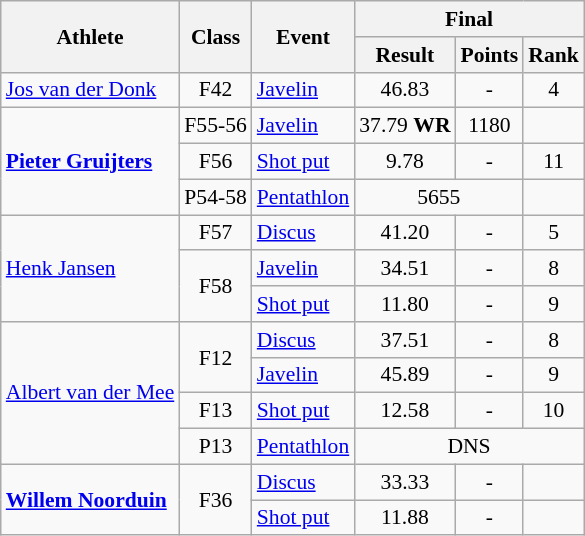<table class=wikitable style="font-size:90%">
<tr>
<th rowspan="2">Athlete</th>
<th rowspan="2">Class</th>
<th rowspan="2">Event</th>
<th colspan="3">Final</th>
</tr>
<tr>
<th>Result</th>
<th>Points</th>
<th>Rank</th>
</tr>
<tr>
<td><a href='#'>Jos van der Donk</a></td>
<td style="text-align:center;">F42</td>
<td><a href='#'>Javelin</a></td>
<td style="text-align:center;">46.83</td>
<td style="text-align:center;">-</td>
<td style="text-align:center;">4</td>
</tr>
<tr>
<td rowspan="3"><strong><a href='#'>Pieter Gruijters</a></strong></td>
<td style="text-align:center;">F55-56</td>
<td><a href='#'>Javelin</a></td>
<td style="text-align:center;">37.79 <strong>WR</strong></td>
<td style="text-align:center;">1180</td>
<td style="text-align:center;"></td>
</tr>
<tr>
<td style="text-align:center;">F56</td>
<td><a href='#'>Shot put</a></td>
<td style="text-align:center;">9.78</td>
<td style="text-align:center;">-</td>
<td style="text-align:center;">11</td>
</tr>
<tr>
<td style="text-align:center;">P54-58</td>
<td><a href='#'>Pentathlon</a></td>
<td style="text-align:center;" colspan="2">5655</td>
<td style="text-align:center;"></td>
</tr>
<tr>
<td rowspan="3"><a href='#'>Henk Jansen</a></td>
<td style="text-align:center;">F57</td>
<td><a href='#'>Discus</a></td>
<td style="text-align:center;">41.20</td>
<td style="text-align:center;">-</td>
<td style="text-align:center;">5</td>
</tr>
<tr>
<td rowspan="2" style="text-align:center;">F58</td>
<td><a href='#'>Javelin</a></td>
<td style="text-align:center;">34.51</td>
<td style="text-align:center;">-</td>
<td style="text-align:center;">8</td>
</tr>
<tr>
<td><a href='#'>Shot put</a></td>
<td style="text-align:center;">11.80</td>
<td style="text-align:center;">-</td>
<td style="text-align:center;">9</td>
</tr>
<tr>
<td rowspan="4"><a href='#'>Albert van der Mee</a></td>
<td rowspan="2" style="text-align:center;">F12</td>
<td><a href='#'>Discus</a></td>
<td style="text-align:center;">37.51</td>
<td style="text-align:center;">-</td>
<td style="text-align:center;">8</td>
</tr>
<tr>
<td><a href='#'>Javelin</a></td>
<td style="text-align:center;">45.89</td>
<td style="text-align:center;">-</td>
<td style="text-align:center;">9</td>
</tr>
<tr>
<td style="text-align:center;">F13</td>
<td><a href='#'>Shot put</a></td>
<td style="text-align:center;">12.58</td>
<td style="text-align:center;">-</td>
<td style="text-align:center;">10</td>
</tr>
<tr>
<td style="text-align:center;">P13</td>
<td><a href='#'>Pentathlon</a></td>
<td style="text-align:center;" colspan="3">DNS</td>
</tr>
<tr>
<td rowspan="2"><strong><a href='#'>Willem Noorduin</a></strong></td>
<td rowspan="2" style="text-align:center;">F36</td>
<td><a href='#'>Discus</a></td>
<td style="text-align:center;">33.33</td>
<td style="text-align:center;">-</td>
<td style="text-align:center;"></td>
</tr>
<tr>
<td><a href='#'>Shot put</a></td>
<td style="text-align:center;">11.88</td>
<td style="text-align:center;">-</td>
<td style="text-align:center;"></td>
</tr>
</table>
